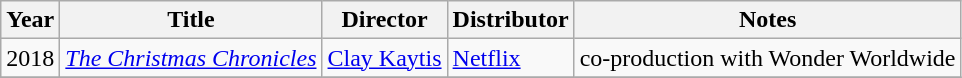<table class="wikitable sortable">
<tr>
<th>Year</th>
<th>Title</th>
<th>Director</th>
<th>Distributor</th>
<th>Notes</th>
</tr>
<tr>
<td>2018</td>
<td><em><a href='#'>The Christmas Chronicles</a></em></td>
<td><a href='#'>Clay Kaytis</a></td>
<td><a href='#'>Netflix</a></td>
<td>co-production with Wonder Worldwide</td>
</tr>
<tr>
</tr>
</table>
